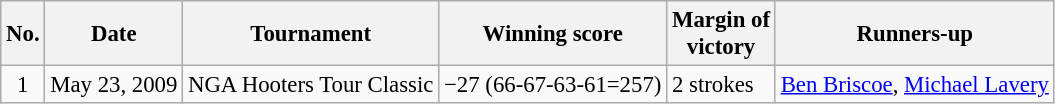<table class="wikitable" style="font-size:95%;">
<tr>
<th>No.</th>
<th>Date</th>
<th>Tournament</th>
<th>Winning score</th>
<th>Margin of<br>victory</th>
<th>Runners-up</th>
</tr>
<tr>
<td align=center>1</td>
<td align=right>May 23, 2009</td>
<td>NGA Hooters Tour Classic</td>
<td>−27 (66-67-63-61=257)</td>
<td>2 strokes</td>
<td> <a href='#'>Ben Briscoe</a>,  <a href='#'>Michael Lavery</a></td>
</tr>
</table>
